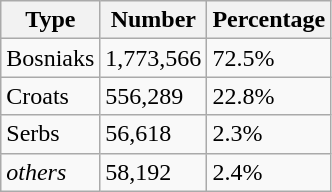<table class="wikitable">
<tr>
<th>Type</th>
<th>Number</th>
<th>Percentage</th>
</tr>
<tr>
<td>Bosniaks</td>
<td>1,773,566</td>
<td>72.5%</td>
</tr>
<tr>
<td>Croats</td>
<td>556,289</td>
<td>22.8%</td>
</tr>
<tr>
<td>Serbs</td>
<td>56,618</td>
<td>2.3%</td>
</tr>
<tr>
<td><em>others</em></td>
<td>58,192</td>
<td>2.4%</td>
</tr>
</table>
